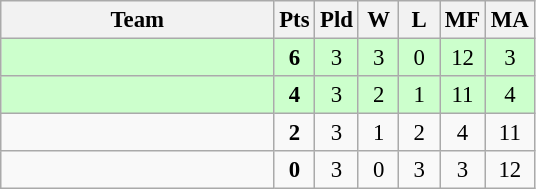<table class=wikitable style="text-align:center; font-size:95%">
<tr>
<th width=175>Team</th>
<th width=20>Pts</th>
<th width=20>Pld</th>
<th width=20>W</th>
<th width=20>L</th>
<th width=20>MF</th>
<th width=20>MA</th>
</tr>
<tr bgcolor=ccffcc>
<td style="text-align:left"></td>
<td><strong>6</strong></td>
<td>3</td>
<td>3</td>
<td>0</td>
<td>12</td>
<td>3</td>
</tr>
<tr bgcolor=ccffcc>
<td style="text-align:left"></td>
<td><strong>4</strong></td>
<td>3</td>
<td>2</td>
<td>1</td>
<td>11</td>
<td>4</td>
</tr>
<tr>
<td style="text-align:left"></td>
<td><strong>2</strong></td>
<td>3</td>
<td>1</td>
<td>2</td>
<td>4</td>
<td>11</td>
</tr>
<tr>
<td style="text-align:left"></td>
<td><strong>0</strong></td>
<td>3</td>
<td>0</td>
<td>3</td>
<td>3</td>
<td>12</td>
</tr>
</table>
